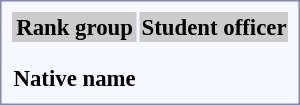<table style="border:1px solid #8888aa; background-color:#f7f8ff; padding:5px; font-size:95%; margin: 0px 12px 12px 0px; text-align:center;">
<tr bgcolor="#CCCCCC">
<th>Rank group</th>
<th>Student officer</th>
</tr>
<tr>
<td><strong></strong></td>
<td></td>
</tr>
<tr>
<td><strong></strong></td>
<td></td>
</tr>
<tr>
<td><strong></strong></td>
<td></td>
</tr>
<tr>
<td><strong>Native name</strong></td>
<td><br></td>
</tr>
</table>
